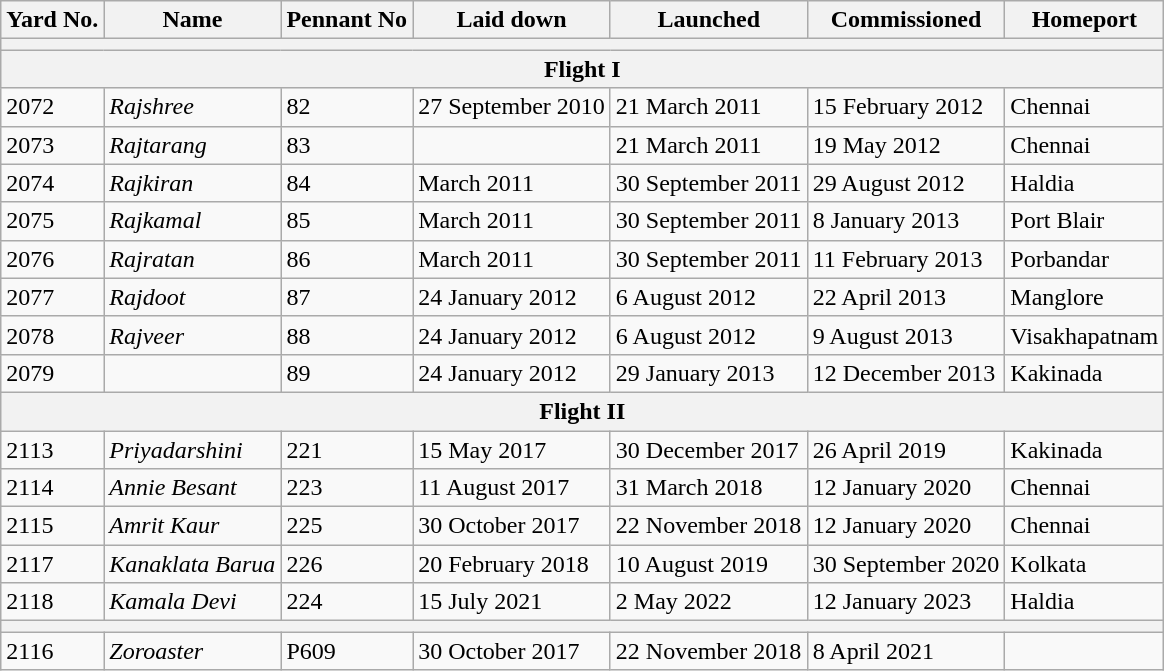<table class="wikitable">
<tr>
<th>Yard No.</th>
<th>Name</th>
<th>Pennant No</th>
<th>Laid down</th>
<th>Launched</th>
<th>Commissioned</th>
<th>Homeport</th>
</tr>
<tr>
<th colspan='7'></th>
</tr>
<tr>
<th colspan="9">Flight I</th>
</tr>
<tr>
<td>2072</td>
<td><em>Rajshree</em></td>
<td>82</td>
<td>27 September 2010</td>
<td>21 March 2011</td>
<td>15 February 2012</td>
<td>Chennai</td>
</tr>
<tr>
<td>2073</td>
<td><em>Rajtarang</em></td>
<td>83</td>
<td></td>
<td>21 March 2011</td>
<td>19 May 2012</td>
<td>Chennai</td>
</tr>
<tr>
<td>2074</td>
<td><em>Rajkiran</em></td>
<td>84</td>
<td>March 2011</td>
<td>30 September 2011</td>
<td>29 August 2012</td>
<td>Haldia</td>
</tr>
<tr>
<td>2075</td>
<td><em>Rajkamal</em></td>
<td>85</td>
<td>March 2011</td>
<td>30 September 2011</td>
<td>8 January 2013</td>
<td>Port Blair</td>
</tr>
<tr>
<td>2076</td>
<td><em>Rajratan</em></td>
<td>86</td>
<td>March 2011</td>
<td>30 September 2011</td>
<td>11 February 2013</td>
<td>Porbandar</td>
</tr>
<tr>
<td>2077</td>
<td><em>Rajdoot</em></td>
<td>87</td>
<td>24 January 2012</td>
<td>6 August 2012</td>
<td>22 April 2013</td>
<td>Manglore</td>
</tr>
<tr>
<td>2078</td>
<td><em>Rajveer</em></td>
<td>88</td>
<td>24 January 2012</td>
<td>6 August 2012</td>
<td>9 August 2013</td>
<td>Visakhapatnam</td>
</tr>
<tr>
<td>2079</td>
<td></td>
<td>89</td>
<td>24 January 2012</td>
<td>29 January 2013</td>
<td>12 December 2013</td>
<td>Kakinada</td>
</tr>
<tr>
<th colspan="9">Flight II</th>
</tr>
<tr>
<td>2113</td>
<td><em>Priyadarshini</em></td>
<td>221</td>
<td>15 May 2017</td>
<td>30 December 2017</td>
<td>26 April 2019</td>
<td>Kakinada</td>
</tr>
<tr>
<td>2114</td>
<td><em>Annie Besant</em></td>
<td>223</td>
<td>11 August 2017</td>
<td>31 March 2018</td>
<td>12 January 2020</td>
<td>Chennai</td>
</tr>
<tr>
<td>2115</td>
<td><em>Amrit Kaur</em></td>
<td>225</td>
<td>30 October 2017</td>
<td>22 November 2018</td>
<td>12 January 2020</td>
<td>Chennai</td>
</tr>
<tr>
<td>2117</td>
<td><em>Kanaklata Barua</em></td>
<td>226</td>
<td>20 February 2018</td>
<td>10 August 2019</td>
<td>30 September 2020</td>
<td>Kolkata</td>
</tr>
<tr>
<td>2118</td>
<td><em>Kamala Devi</em></td>
<td>224</td>
<td>15 July 2021</td>
<td>2 May 2022</td>
<td>12 January 2023 </td>
<td>Haldia</td>
</tr>
<tr>
<th colspan='7'></th>
</tr>
<tr>
<td>2116</td>
<td><em>Zoroaster</em></td>
<td>P609</td>
<td>30 October 2017</td>
<td>22 November 2018</td>
<td>8 April 2021</td>
<td></td>
</tr>
</table>
